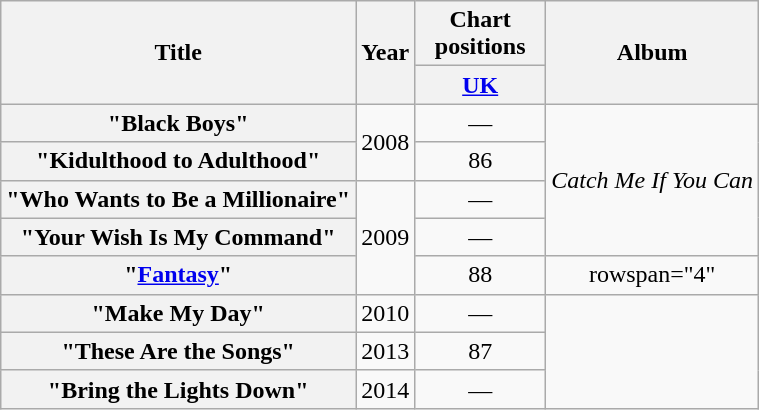<table class="wikitable plainrowheaders" style="text-align:center">
<tr>
<th scope="col" rowspan="2">Title</th>
<th scope="col" rowspan="2">Year</th>
<th scope="col">Chart positions</th>
<th scope="col" rowspan="2">Album</th>
</tr>
<tr>
<th style="width:80px;"><a href='#'>UK</a><br></th>
</tr>
<tr>
<th scope="row">"Black Boys"</th>
<td rowspan="2">2008</td>
<td>—</td>
<td rowspan="4"><em>Catch Me If You Can</em></td>
</tr>
<tr>
<th scope="row">"Kidulthood to Adulthood"</th>
<td>86</td>
</tr>
<tr>
<th scope="row">"Who Wants to Be a Millionaire" </th>
<td rowspan="3">2009</td>
<td>—</td>
</tr>
<tr>
<th scope="row">"Your Wish Is My Command" </th>
<td>—</td>
</tr>
<tr>
<th scope="row">"<a href='#'>Fantasy</a>" </th>
<td>88</td>
<td>rowspan="4" </td>
</tr>
<tr>
<th scope="row">"Make My Day" </th>
<td>2010</td>
<td>—</td>
</tr>
<tr>
<th scope="row">"These Are the Songs"</th>
<td>2013</td>
<td>87</td>
</tr>
<tr>
<th scope="row">"Bring the Lights Down" </th>
<td>2014</td>
<td>—</td>
</tr>
</table>
